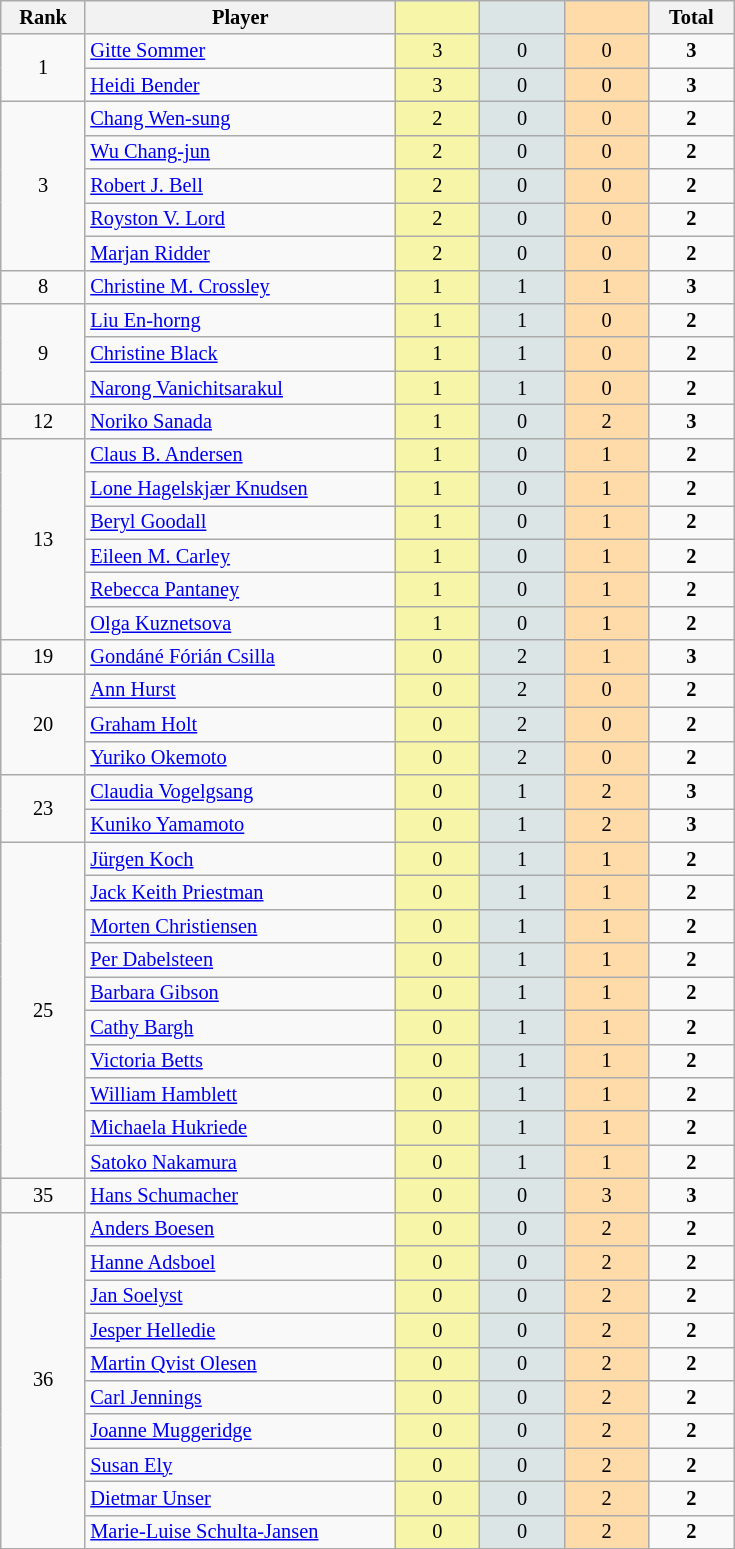<table class="sortable wikitable" style="font-size:85%; text-align:center">
<tr>
<th width="50">Rank</th>
<th width="200">Player</th>
<td bgcolor="#f7f6a8" width="50"></td>
<td bgcolor="#dce5e5" width="50"></td>
<td bgcolor="#ffdba9" width="50"></td>
<th width="50">Total</th>
</tr>
<tr>
<td rowspan="2">1</td>
<td align="left"> <a href='#'>Gitte Sommer</a></td>
<td bgcolor="#f7f6a8">3</td>
<td bgcolor="#dce5e5">0</td>
<td bgcolor="#ffdba9">0</td>
<td><strong>3</strong></td>
</tr>
<tr>
<td align="left"> <a href='#'>Heidi Bender</a></td>
<td bgcolor="#f7f6a8">3</td>
<td bgcolor="#dce5e5">0</td>
<td bgcolor="#ffdba9">0</td>
<td><strong>3</strong></td>
</tr>
<tr>
<td rowspan="5">3</td>
<td align="left"> <a href='#'>Chang Wen-sung</a></td>
<td bgcolor="#f7f6a8">2</td>
<td bgcolor="#dce5e5">0</td>
<td bgcolor="#ffdba9">0</td>
<td><strong>2</strong></td>
</tr>
<tr>
<td align="left"> <a href='#'>Wu Chang-jun</a></td>
<td bgcolor="#f7f6a8">2</td>
<td bgcolor="#dce5e5">0</td>
<td bgcolor="#ffdba9">0</td>
<td><strong>2</strong></td>
</tr>
<tr>
<td align="left"> <a href='#'>Robert J. Bell</a></td>
<td bgcolor="#f7f6a8">2</td>
<td bgcolor="#dce5e5">0</td>
<td bgcolor="#ffdba9">0</td>
<td><strong>2</strong></td>
</tr>
<tr>
<td align="left"> <a href='#'>Royston V. Lord</a></td>
<td bgcolor="#f7f6a8">2</td>
<td bgcolor="#dce5e5">0</td>
<td bgcolor="#ffdba9">0</td>
<td><strong>2</strong></td>
</tr>
<tr>
<td align="left"> <a href='#'>Marjan Ridder</a></td>
<td bgcolor="#f7f6a8">2</td>
<td bgcolor="#dce5e5">0</td>
<td bgcolor="#ffdba9">0</td>
<td><strong>2</strong></td>
</tr>
<tr>
<td>8</td>
<td align="left"> <a href='#'>Christine M. Crossley</a></td>
<td bgcolor="#f7f6a8">1</td>
<td bgcolor="#dce5e5">1</td>
<td bgcolor="#ffdba9">1</td>
<td><strong>3</strong></td>
</tr>
<tr>
<td rowspan="3">9</td>
<td align="left"> <a href='#'>Liu En-horng</a></td>
<td bgcolor="#f7f6a8">1</td>
<td bgcolor="#dce5e5">1</td>
<td bgcolor="#ffdba9">0</td>
<td><strong>2</strong></td>
</tr>
<tr>
<td align="left"> <a href='#'>Christine Black</a></td>
<td bgcolor="#f7f6a8">1</td>
<td bgcolor="#dce5e5">1</td>
<td bgcolor="#ffdba9">0</td>
<td><strong>2</strong></td>
</tr>
<tr>
<td align="left"> <a href='#'>Narong Vanichitsarakul</a></td>
<td bgcolor="#f7f6a8">1</td>
<td bgcolor="#dce5e5">1</td>
<td bgcolor="#ffdba9">0</td>
<td><strong>2</strong></td>
</tr>
<tr>
<td>12</td>
<td align="left"> <a href='#'>Noriko Sanada</a></td>
<td bgcolor="#f7f6a8">1</td>
<td bgcolor="#dce5e5">0</td>
<td bgcolor="#ffdba9">2</td>
<td><strong>3</strong></td>
</tr>
<tr>
<td rowspan="6">13</td>
<td align="left"> <a href='#'>Claus B. Andersen</a></td>
<td bgcolor="#f7f6a8">1</td>
<td bgcolor="#dce5e5">0</td>
<td bgcolor="#ffdba9">1</td>
<td><strong>2</strong></td>
</tr>
<tr>
<td align="left"> <a href='#'>Lone Hagelskjær Knudsen</a></td>
<td bgcolor="#f7f6a8">1</td>
<td bgcolor="#dce5e5">0</td>
<td bgcolor="#ffdba9">1</td>
<td><strong>2</strong></td>
</tr>
<tr>
<td align="left"> <a href='#'>Beryl Goodall</a></td>
<td bgcolor="#f7f6a8">1</td>
<td bgcolor="#dce5e5">0</td>
<td bgcolor="#ffdba9">1</td>
<td><strong>2</strong></td>
</tr>
<tr>
<td align="left"> <a href='#'>Eileen M. Carley</a></td>
<td bgcolor="#f7f6a8">1</td>
<td bgcolor="#dce5e5">0</td>
<td bgcolor="#ffdba9">1</td>
<td><strong>2</strong></td>
</tr>
<tr>
<td align="left"> <a href='#'>Rebecca Pantaney</a></td>
<td bgcolor="#f7f6a8">1</td>
<td bgcolor="#dce5e5">0</td>
<td bgcolor="#ffdba9">1</td>
<td><strong>2</strong></td>
</tr>
<tr>
<td align="left"> <a href='#'>Olga Kuznetsova</a></td>
<td bgcolor="#f7f6a8">1</td>
<td bgcolor="#dce5e5">0</td>
<td bgcolor="#ffdba9">1</td>
<td><strong>2</strong></td>
</tr>
<tr>
<td>19</td>
<td align="left"> <a href='#'>Gondáné Fórián Csilla</a></td>
<td bgcolor="#f7f6a8">0</td>
<td bgcolor="#dce5e5">2</td>
<td bgcolor="#ffdba9">1</td>
<td><strong>3</strong></td>
</tr>
<tr>
<td rowspan="3">20</td>
<td align="left"> <a href='#'>Ann Hurst</a></td>
<td bgcolor="#f7f6a8">0</td>
<td bgcolor="#dce5e5">2</td>
<td bgcolor="#ffdba9">0</td>
<td><strong>2</strong></td>
</tr>
<tr>
<td align="left"> <a href='#'>Graham Holt</a></td>
<td bgcolor="#f7f6a8">0</td>
<td bgcolor="#dce5e5">2</td>
<td bgcolor="#ffdba9">0</td>
<td><strong>2</strong></td>
</tr>
<tr>
<td align="left"> <a href='#'>Yuriko Okemoto</a></td>
<td bgcolor="#f7f6a8">0</td>
<td bgcolor="#dce5e5">2</td>
<td bgcolor="#ffdba9">0</td>
<td><strong>2</strong></td>
</tr>
<tr>
<td rowspan="2">23</td>
<td align="left"> <a href='#'>Claudia Vogelgsang</a></td>
<td bgcolor="#f7f6a8">0</td>
<td bgcolor="#dce5e5">1</td>
<td bgcolor="#ffdba9">2</td>
<td><strong>3</strong></td>
</tr>
<tr>
<td align="left"> <a href='#'>Kuniko Yamamoto</a></td>
<td bgcolor="#f7f6a8">0</td>
<td bgcolor="#dce5e5">1</td>
<td bgcolor="#ffdba9">2</td>
<td><strong>3</strong></td>
</tr>
<tr>
<td rowspan="10">25</td>
<td align="left"> <a href='#'>Jürgen Koch</a></td>
<td bgcolor="#f7f6a8">0</td>
<td bgcolor="#dce5e5">1</td>
<td bgcolor="#ffdba9">1</td>
<td><strong>2</strong></td>
</tr>
<tr>
<td align="left"> <a href='#'>Jack Keith Priestman</a></td>
<td bgcolor="#f7f6a8">0</td>
<td bgcolor="#dce5e5">1</td>
<td bgcolor="#ffdba9">1</td>
<td><strong>2</strong></td>
</tr>
<tr>
<td align="left"> <a href='#'>Morten Christiensen</a></td>
<td bgcolor="#f7f6a8">0</td>
<td bgcolor="#dce5e5">1</td>
<td bgcolor="#ffdba9">1</td>
<td><strong>2</strong></td>
</tr>
<tr>
<td align="left"> <a href='#'>Per Dabelsteen</a></td>
<td bgcolor="#f7f6a8">0</td>
<td bgcolor="#dce5e5">1</td>
<td bgcolor="#ffdba9">1</td>
<td><strong>2</strong></td>
</tr>
<tr>
<td align="left"> <a href='#'>Barbara Gibson</a></td>
<td bgcolor="#f7f6a8">0</td>
<td bgcolor="#dce5e5">1</td>
<td bgcolor="#ffdba9">1</td>
<td><strong>2</strong></td>
</tr>
<tr>
<td align="left"> <a href='#'>Cathy Bargh</a></td>
<td bgcolor="#f7f6a8">0</td>
<td bgcolor="#dce5e5">1</td>
<td bgcolor="#ffdba9">1</td>
<td><strong>2</strong></td>
</tr>
<tr>
<td align="left"> <a href='#'>Victoria Betts</a></td>
<td bgcolor="#f7f6a8">0</td>
<td bgcolor="#dce5e5">1</td>
<td bgcolor="#ffdba9">1</td>
<td><strong>2</strong></td>
</tr>
<tr>
<td align="left"> <a href='#'>William Hamblett</a></td>
<td bgcolor="#f7f6a8">0</td>
<td bgcolor="#dce5e5">1</td>
<td bgcolor="#ffdba9">1</td>
<td><strong>2</strong></td>
</tr>
<tr>
<td align="left"> <a href='#'>Michaela Hukriede</a></td>
<td bgcolor="#f7f6a8">0</td>
<td bgcolor="#dce5e5">1</td>
<td bgcolor="#ffdba9">1</td>
<td><strong>2</strong></td>
</tr>
<tr>
<td align="left"> <a href='#'>Satoko Nakamura</a></td>
<td bgcolor="#f7f6a8">0</td>
<td bgcolor="#dce5e5">1</td>
<td bgcolor="#ffdba9">1</td>
<td><strong>2</strong></td>
</tr>
<tr>
<td>35</td>
<td align="left"> <a href='#'>Hans Schumacher</a></td>
<td bgcolor="#f7f6a8">0</td>
<td bgcolor="#dce5e5">0</td>
<td bgcolor="#ffdba9">3</td>
<td><strong>3</strong></td>
</tr>
<tr>
<td rowspan="10">36</td>
<td align="left"> <a href='#'>Anders Boesen</a></td>
<td bgcolor="#f7f6a8">0</td>
<td bgcolor="#dce5e5">0</td>
<td bgcolor="#ffdba9">2</td>
<td><strong>2</strong></td>
</tr>
<tr>
<td align="left"> <a href='#'>Hanne Adsboel</a></td>
<td bgcolor="#f7f6a8">0</td>
<td bgcolor="#dce5e5">0</td>
<td bgcolor="#ffdba9">2</td>
<td><strong>2</strong></td>
</tr>
<tr>
<td align="left"> <a href='#'>Jan Soelyst</a></td>
<td bgcolor="#f7f6a8">0</td>
<td bgcolor="#dce5e5">0</td>
<td bgcolor="#ffdba9">2</td>
<td><strong>2</strong></td>
</tr>
<tr>
<td align="left"> <a href='#'>Jesper Helledie</a></td>
<td bgcolor="#f7f6a8">0</td>
<td bgcolor="#dce5e5">0</td>
<td bgcolor="#ffdba9">2</td>
<td><strong>2</strong></td>
</tr>
<tr>
<td align="left"> <a href='#'>Martin Qvist Olesen</a></td>
<td bgcolor="#f7f6a8">0</td>
<td bgcolor="#dce5e5">0</td>
<td bgcolor="#ffdba9">2</td>
<td><strong>2</strong></td>
</tr>
<tr>
<td align="left"> <a href='#'>Carl Jennings</a></td>
<td bgcolor="#f7f6a8">0</td>
<td bgcolor="#dce5e5">0</td>
<td bgcolor="#ffdba9">2</td>
<td><strong>2</strong></td>
</tr>
<tr>
<td align="left"> <a href='#'>Joanne Muggeridge</a></td>
<td bgcolor="#f7f6a8">0</td>
<td bgcolor="#dce5e5">0</td>
<td bgcolor="#ffdba9">2</td>
<td><strong>2</strong></td>
</tr>
<tr>
<td align="left"> <a href='#'>Susan Ely</a></td>
<td bgcolor="#f7f6a8">0</td>
<td bgcolor="#dce5e5">0</td>
<td bgcolor="#ffdba9">2</td>
<td><strong>2</strong></td>
</tr>
<tr>
<td align="left"> <a href='#'>Dietmar Unser</a></td>
<td bgcolor="#f7f6a8">0</td>
<td bgcolor="#dce5e5">0</td>
<td bgcolor="#ffdba9">2</td>
<td><strong>2</strong></td>
</tr>
<tr>
<td align="left"> <a href='#'>Marie-Luise Schulta-Jansen</a></td>
<td bgcolor="#f7f6a8">0</td>
<td bgcolor="#dce5e5">0</td>
<td bgcolor="#ffdba9">2</td>
<td><strong>2</strong></td>
</tr>
</table>
